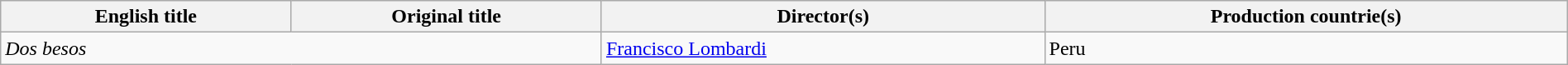<table class="sortable wikitable" style="width:100%; margin-bottom:4px" cellpadding="5">
<tr>
<th scope="col">English title</th>
<th scope="col">Original title</th>
<th scope="col">Director(s)</th>
<th scope="col">Production countrie(s)</th>
</tr>
<tr>
<td colspan = "2"><em>Dos besos</em></td>
<td><a href='#'>Francisco Lombardi</a></td>
<td>Peru</td>
</tr>
</table>
